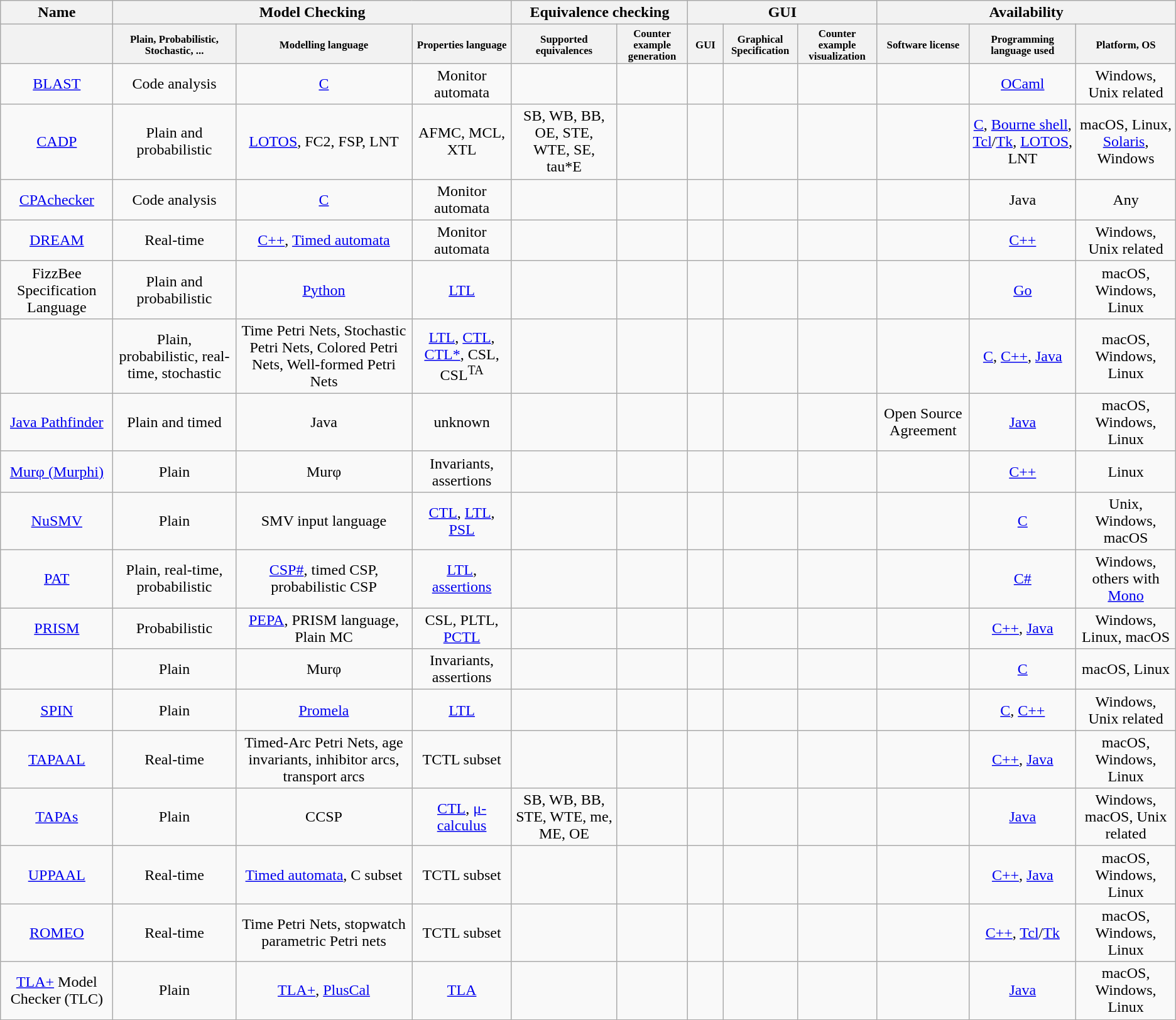<table class="wikitable" style="text-align:center;">
<tr>
<th>Name</th>
<th colspan="3">Model Checking</th>
<th colspan="2">Equivalence checking</th>
<th colspan="3">GUI</th>
<th colspan="3">Availability</th>
</tr>
<tr style="font-size:70%">
<th></th>
<th>Plain, Probabilistic, Stochastic, ...</th>
<th>Modelling language</th>
<th>Properties language</th>
<th>Supported equivalences</th>
<th>Counter example generation</th>
<th>  GUI  </th>
<th>Graphical Specification</th>
<th>Counter example visualization</th>
<th>Software license</th>
<th>Programming language used</th>
<th>Platform, OS<br>




</th>
</tr>
<tr>
<td><a href='#'>BLAST</a></td>
<td>Code analysis</td>
<td><a href='#'>C</a></td>
<td>Monitor automata</td>
<td style="font-size:70%; text-align:left;"></td>
<td></td>
<td></td>
<td></td>
<td></td>
<td></td>
<td><a href='#'>OCaml</a></td>
<td>Windows, Unix related<br></td>
</tr>
<tr>
<td><a href='#'>CADP</a></td>
<td>Plain and probabilistic</td>
<td><a href='#'>LOTOS</a>, FC2, FSP, LNT </td>
<td>AFMC, MCL, XTL</td>
<td>SB, WB, BB, OE, STE, WTE, SE, tau*E</td>
<td></td>
<td></td>
<td></td>
<td></td>
<td></td>
<td><a href='#'>C</a>, <a href='#'>Bourne shell</a>, <a href='#'>Tcl</a>/<a href='#'>Tk</a>, <a href='#'>LOTOS</a>, LNT</td>
<td>macOS, Linux, <a href='#'>Solaris</a>, Windows<br></td>
</tr>
<tr>
<td><a href='#'>CPAchecker</a></td>
<td>Code analysis</td>
<td><a href='#'>C</a></td>
<td>Monitor automata</td>
<td style="font-size:70%" align=left></td>
<td></td>
<td></td>
<td></td>
<td></td>
<td></td>
<td>Java</td>
<td>Any<br></td>
</tr>
<tr>
<td><a href='#'>DREAM</a></td>
<td>Real-time</td>
<td><a href='#'>C++</a>, <a href='#'>Timed automata</a></td>
<td>Monitor automata</td>
<td></td>
<td></td>
<td></td>
<td></td>
<td></td>
<td></td>
<td><a href='#'>C++</a></td>
<td>Windows, Unix related<br></td>
</tr>
<tr>
<td>FizzBee Specification Language</td>
<td>Plain and probabilistic</td>
<td><a href='#'>Python</a></td>
<td><a href='#'>LTL</a></td>
<td></td>
<td></td>
<td></td>
<td></td>
<td></td>
<td></td>
<td><a href='#'>Go</a></td>
<td>macOS, Windows, Linux<br></td>
</tr>
<tr>
<td></td>
<td>Plain, probabilistic, real-time, stochastic</td>
<td>Time Petri Nets, Stochastic Petri Nets, Colored Petri Nets, Well-formed Petri Nets</td>
<td><a href='#'>LTL</a>, <a href='#'>CTL</a>, <a href='#'>CTL*</a>, CSL, CSL<sup>TA</sup></td>
<td></td>
<td></td>
<td></td>
<td></td>
<td></td>
<td></td>
<td><a href='#'>C</a>, <a href='#'>C++</a>, <a href='#'>Java</a></td>
<td>macOS, Windows, Linux<br></td>
</tr>
<tr>
<td><a href='#'>Java Pathfinder</a></td>
<td>Plain and timed</td>
<td>Java</td>
<td>unknown</td>
<td style="font-size:70%; text-align:left;"></td>
<td></td>
<td></td>
<td></td>
<td></td>
<td>Open Source Agreement</td>
<td><a href='#'>Java</a></td>
<td>macOS, Windows, Linux<br></td>
</tr>
<tr>
<td><a href='#'>Murφ (Murphi)</a></td>
<td>Plain</td>
<td>Murφ</td>
<td>Invariants, assertions</td>
<td></td>
<td></td>
<td></td>
<td></td>
<td></td>
<td></td>
<td><a href='#'>C++</a></td>
<td>Linux<br></td>
</tr>
<tr>
<td><a href='#'>NuSMV</a></td>
<td>Plain</td>
<td>SMV input language</td>
<td><a href='#'>CTL</a>, <a href='#'>LTL</a>, <a href='#'>PSL</a></td>
<td></td>
<td></td>
<td></td>
<td></td>
<td></td>
<td></td>
<td><a href='#'>C</a></td>
<td>Unix, Windows, macOS<br></td>
</tr>
<tr>
<td><a href='#'>PAT</a></td>
<td>Plain, real-time, probabilistic</td>
<td><a href='#'>CSP#</a>, timed CSP, probabilistic CSP</td>
<td><a href='#'>LTL</a>, <a href='#'>assertions</a></td>
<td></td>
<td></td>
<td></td>
<td></td>
<td></td>
<td></td>
<td><a href='#'>C#</a></td>
<td>Windows, others with <a href='#'>Mono</a><br></td>
</tr>
<tr>
<td><a href='#'>PRISM</a></td>
<td>Probabilistic</td>
<td><a href='#'>PEPA</a>, PRISM language, Plain MC</td>
<td>CSL, PLTL, <a href='#'>PCTL</a></td>
<td></td>
<td></td>
<td></td>
<td></td>
<td></td>
<td></td>
<td><a href='#'>C++</a>, <a href='#'>Java</a></td>
<td>Windows, Linux, macOS<br></td>
</tr>
<tr>
<td></td>
<td>Plain</td>
<td>Murφ</td>
<td>Invariants, assertions</td>
<td></td>
<td></td>
<td></td>
<td></td>
<td></td>
<td></td>
<td><a href='#'>C</a></td>
<td>macOS, Linux<br></td>
</tr>
<tr>
<td><a href='#'>SPIN</a></td>
<td>Plain</td>
<td><a href='#'>Promela</a></td>
<td><a href='#'>LTL</a></td>
<td></td>
<td></td>
<td></td>
<td></td>
<td></td>
<td></td>
<td><a href='#'>C</a>, <a href='#'>C++</a></td>
<td>Windows, Unix related<br></td>
</tr>
<tr>
<td><a href='#'>TAPAAL</a></td>
<td>Real-time</td>
<td>Timed-Arc Petri Nets, age invariants, inhibitor arcs, transport arcs</td>
<td>TCTL subset</td>
<td></td>
<td></td>
<td></td>
<td></td>
<td></td>
<td></td>
<td><a href='#'>C++</a>, <a href='#'>Java</a></td>
<td>macOS, Windows, Linux<br></td>
</tr>
<tr>
<td><a href='#'>TAPAs</a></td>
<td>Plain</td>
<td>CCSP</td>
<td><a href='#'>CTL</a>, <a href='#'>μ-calculus</a></td>
<td>SB, WB, BB, STE, WTE, me, ME, OE</td>
<td></td>
<td></td>
<td></td>
<td></td>
<td></td>
<td><a href='#'>Java</a></td>
<td>Windows, macOS, Unix related<br></td>
</tr>
<tr>
<td><a href='#'>UPPAAL</a></td>
<td>Real-time</td>
<td><a href='#'>Timed automata</a>, C subset</td>
<td>TCTL subset</td>
<td></td>
<td></td>
<td></td>
<td></td>
<td></td>
<td></td>
<td><a href='#'>C++</a>, <a href='#'>Java</a></td>
<td>macOS, Windows, Linux<br></td>
</tr>
<tr>
<td><a href='#'>ROMEO</a></td>
<td>Real-time</td>
<td>Time Petri Nets, stopwatch parametric Petri nets</td>
<td>TCTL subset</td>
<td></td>
<td></td>
<td></td>
<td></td>
<td></td>
<td></td>
<td><a href='#'>C++</a>, <a href='#'>Tcl</a>/<a href='#'>Tk</a></td>
<td>macOS, Windows, Linux<br></td>
</tr>
<tr>
<td><a href='#'>TLA+</a> Model Checker (TLC)</td>
<td>Plain</td>
<td><a href='#'>TLA+</a>, <a href='#'>PlusCal</a></td>
<td><a href='#'>TLA</a></td>
<td></td>
<td></td>
<td></td>
<td></td>
<td></td>
<td></td>
<td><a href='#'>Java</a></td>
<td>macOS, Windows, Linux<br></td>
</tr>
</table>
